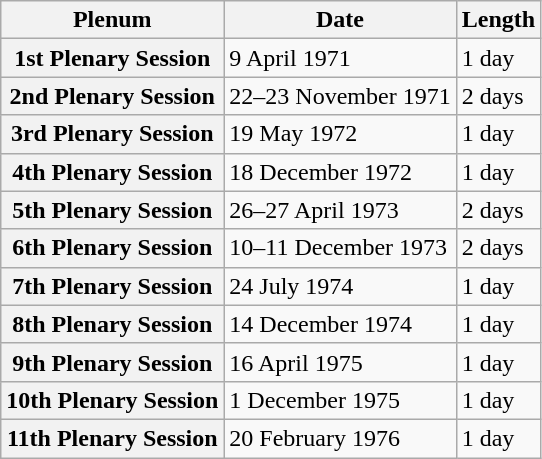<table class="wikitable sortable plainrowheaders">
<tr>
<th scope="col">Plenum</th>
<th scope="col">Date</th>
<th scope="col">Length</th>
</tr>
<tr>
<th scope="row">1st Plenary Session</th>
<td data-sort-value="1">9 April 1971</td>
<td>1 day</td>
</tr>
<tr>
<th scope="row">2nd Plenary Session</th>
<td data-sort-value="2">22–23 November 1971</td>
<td>2 days</td>
</tr>
<tr>
<th scope="row">3rd Plenary Session</th>
<td data-sort-value="3">19 May 1972</td>
<td>1 day</td>
</tr>
<tr>
<th scope="row">4th Plenary Session</th>
<td data-sort-value="4">18 December 1972</td>
<td>1 day</td>
</tr>
<tr>
<th scope="row">5th Plenary Session</th>
<td data-sort-value="5">26–27 April 1973</td>
<td>2 days</td>
</tr>
<tr>
<th scope="row">6th Plenary Session</th>
<td data-sort-value="6">10–11 December 1973</td>
<td>2 days</td>
</tr>
<tr>
<th scope="row">7th Plenary Session</th>
<td data-sort-value="7">24 July 1974</td>
<td>1 day</td>
</tr>
<tr>
<th scope="row">8th Plenary Session</th>
<td data-sort-value="8">14 December 1974</td>
<td>1 day</td>
</tr>
<tr>
<th scope="row">9th Plenary Session</th>
<td data-sort-value="9">16 April 1975</td>
<td>1 day</td>
</tr>
<tr>
<th scope="row">10th Plenary Session</th>
<td data-sort-value="10">1 December 1975</td>
<td>1 day</td>
</tr>
<tr>
<th scope="row">11th Plenary Session</th>
<td data-sort-value="11">20 February 1976</td>
<td>1 day</td>
</tr>
</table>
